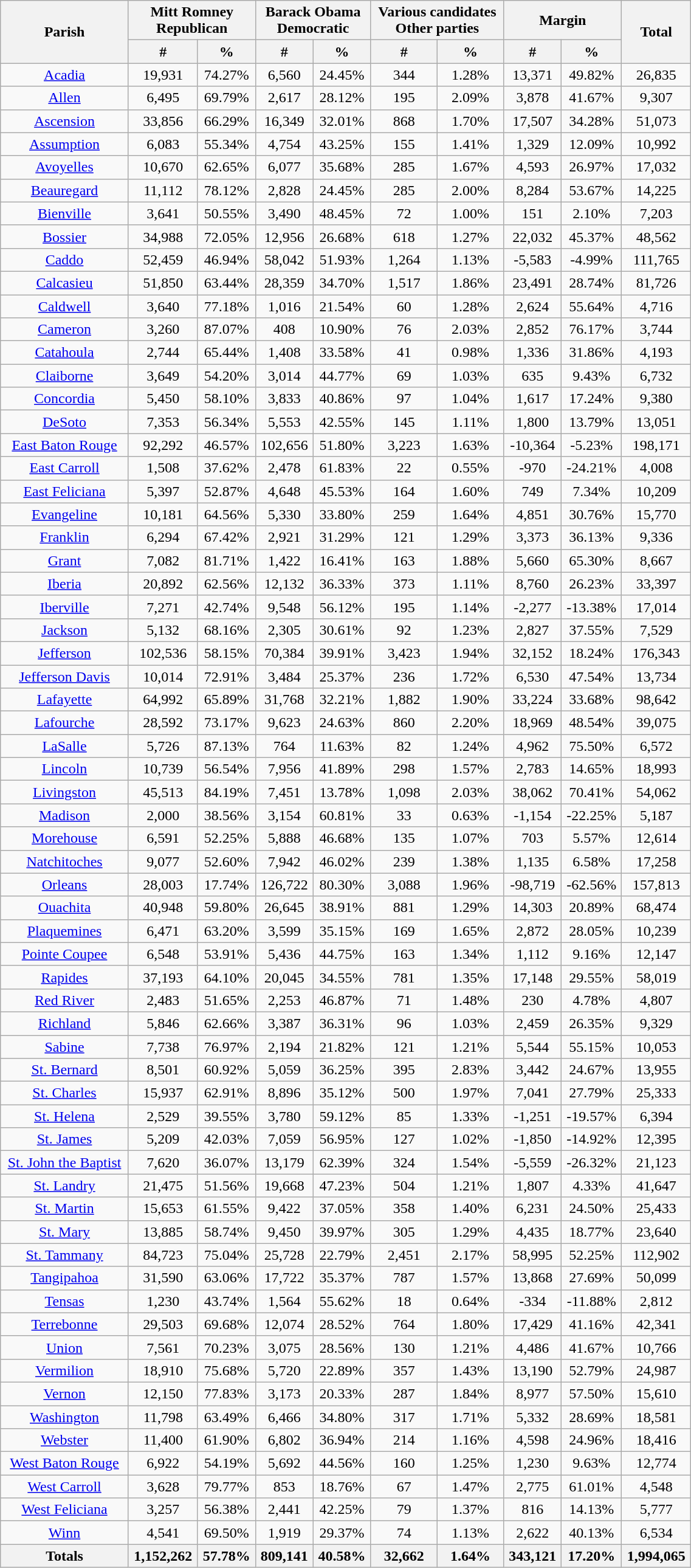<table width="60%" class="wikitable sortable">
<tr>
<th rowspan="2">Parish</th>
<th colspan="2">Mitt Romney<br>Republican</th>
<th colspan="2">Barack Obama<br>Democratic</th>
<th colspan="2">Various candidates<br>Other parties</th>
<th colspan="2">Margin</th>
<th rowspan="2">Total</th>
</tr>
<tr>
<th style="text-align:center;" data-sort-type="number">#</th>
<th style="text-align:center;" data-sort-type="number">%</th>
<th style="text-align:center;" data-sort-type="number">#</th>
<th style="text-align:center;" data-sort-type="number">%</th>
<th style="text-align:center;" data-sort-type="number">#</th>
<th style="text-align:center;" data-sort-type="number">%</th>
<th style="text-align:center;" data-sort-type="number">#</th>
<th style="text-align:center;" data-sort-type="number">%</th>
</tr>
<tr style="text-align:center;">
<td><a href='#'>Acadia</a></td>
<td>19,931</td>
<td>74.27%</td>
<td>6,560</td>
<td>24.45%</td>
<td>344</td>
<td>1.28%</td>
<td>13,371</td>
<td>49.82%</td>
<td>26,835</td>
</tr>
<tr style="text-align:center;">
<td><a href='#'>Allen</a></td>
<td>6,495</td>
<td>69.79%</td>
<td>2,617</td>
<td>28.12%</td>
<td>195</td>
<td>2.09%</td>
<td>3,878</td>
<td>41.67%</td>
<td>9,307</td>
</tr>
<tr style="text-align:center;">
<td><a href='#'>Ascension</a></td>
<td>33,856</td>
<td>66.29%</td>
<td>16,349</td>
<td>32.01%</td>
<td>868</td>
<td>1.70%</td>
<td>17,507</td>
<td>34.28%</td>
<td>51,073</td>
</tr>
<tr style="text-align:center;">
<td><a href='#'>Assumption</a></td>
<td>6,083</td>
<td>55.34%</td>
<td>4,754</td>
<td>43.25%</td>
<td>155</td>
<td>1.41%</td>
<td>1,329</td>
<td>12.09%</td>
<td>10,992</td>
</tr>
<tr style="text-align:center;">
<td><a href='#'>Avoyelles</a></td>
<td>10,670</td>
<td>62.65%</td>
<td>6,077</td>
<td>35.68%</td>
<td>285</td>
<td>1.67%</td>
<td>4,593</td>
<td>26.97%</td>
<td>17,032</td>
</tr>
<tr style="text-align:center;">
<td><a href='#'>Beauregard</a></td>
<td>11,112</td>
<td>78.12%</td>
<td>2,828</td>
<td>24.45%</td>
<td>285</td>
<td>2.00%</td>
<td>8,284</td>
<td>53.67%</td>
<td>14,225</td>
</tr>
<tr style="text-align:center;">
<td><a href='#'>Bienville</a></td>
<td>3,641</td>
<td>50.55%</td>
<td>3,490</td>
<td>48.45%</td>
<td>72</td>
<td>1.00%</td>
<td>151</td>
<td>2.10%</td>
<td>7,203</td>
</tr>
<tr style="text-align:center;">
<td><a href='#'>Bossier</a></td>
<td>34,988</td>
<td>72.05%</td>
<td>12,956</td>
<td>26.68%</td>
<td>618</td>
<td>1.27%</td>
<td>22,032</td>
<td>45.37%</td>
<td>48,562</td>
</tr>
<tr style="text-align:center;">
<td><a href='#'>Caddo</a></td>
<td>52,459</td>
<td>46.94%</td>
<td>58,042</td>
<td>51.93%</td>
<td>1,264</td>
<td>1.13%</td>
<td>-5,583</td>
<td>-4.99%</td>
<td>111,765</td>
</tr>
<tr style="text-align:center;">
<td><a href='#'>Calcasieu</a></td>
<td>51,850</td>
<td>63.44%</td>
<td>28,359</td>
<td>34.70%</td>
<td>1,517</td>
<td>1.86%</td>
<td>23,491</td>
<td>28.74%</td>
<td>81,726</td>
</tr>
<tr style="text-align:center;">
<td><a href='#'>Caldwell</a></td>
<td>3,640</td>
<td>77.18%</td>
<td>1,016</td>
<td>21.54%</td>
<td>60</td>
<td>1.28%</td>
<td>2,624</td>
<td>55.64%</td>
<td>4,716</td>
</tr>
<tr style="text-align:center;">
<td><a href='#'>Cameron</a></td>
<td>3,260</td>
<td>87.07%</td>
<td>408</td>
<td>10.90%</td>
<td>76</td>
<td>2.03%</td>
<td>2,852</td>
<td>76.17%</td>
<td>3,744</td>
</tr>
<tr style="text-align:center;">
<td><a href='#'>Catahoula</a></td>
<td>2,744</td>
<td>65.44%</td>
<td>1,408</td>
<td>33.58%</td>
<td>41</td>
<td>0.98%</td>
<td>1,336</td>
<td>31.86%</td>
<td>4,193</td>
</tr>
<tr style="text-align:center;">
<td><a href='#'>Claiborne</a></td>
<td>3,649</td>
<td>54.20%</td>
<td>3,014</td>
<td>44.77%</td>
<td>69</td>
<td>1.03%</td>
<td>635</td>
<td>9.43%</td>
<td>6,732</td>
</tr>
<tr style="text-align:center;">
<td><a href='#'>Concordia</a></td>
<td>5,450</td>
<td>58.10%</td>
<td>3,833</td>
<td>40.86%</td>
<td>97</td>
<td>1.04%</td>
<td>1,617</td>
<td>17.24%</td>
<td>9,380</td>
</tr>
<tr style="text-align:center;">
<td><a href='#'>DeSoto</a></td>
<td>7,353</td>
<td>56.34%</td>
<td>5,553</td>
<td>42.55%</td>
<td>145</td>
<td>1.11%</td>
<td>1,800</td>
<td>13.79%</td>
<td>13,051</td>
</tr>
<tr style="text-align:center;">
<td><a href='#'>East Baton Rouge</a></td>
<td>92,292</td>
<td>46.57%</td>
<td>102,656</td>
<td>51.80%</td>
<td>3,223</td>
<td>1.63%</td>
<td>-10,364</td>
<td>-5.23%</td>
<td>198,171</td>
</tr>
<tr style="text-align:center;">
<td><a href='#'>East Carroll</a></td>
<td>1,508</td>
<td>37.62%</td>
<td>2,478</td>
<td>61.83%</td>
<td>22</td>
<td>0.55%</td>
<td>-970</td>
<td>-24.21%</td>
<td>4,008</td>
</tr>
<tr style="text-align:center;">
<td><a href='#'>East Feliciana</a></td>
<td>5,397</td>
<td>52.87%</td>
<td>4,648</td>
<td>45.53%</td>
<td>164</td>
<td>1.60%</td>
<td>749</td>
<td>7.34%</td>
<td>10,209</td>
</tr>
<tr style="text-align:center;">
<td><a href='#'>Evangeline</a></td>
<td>10,181</td>
<td>64.56%</td>
<td>5,330</td>
<td>33.80%</td>
<td>259</td>
<td>1.64%</td>
<td>4,851</td>
<td>30.76%</td>
<td>15,770</td>
</tr>
<tr style="text-align:center;">
<td><a href='#'>Franklin</a></td>
<td>6,294</td>
<td>67.42%</td>
<td>2,921</td>
<td>31.29%</td>
<td>121</td>
<td>1.29%</td>
<td>3,373</td>
<td>36.13%</td>
<td>9,336</td>
</tr>
<tr style="text-align:center;">
<td><a href='#'>Grant</a></td>
<td>7,082</td>
<td>81.71%</td>
<td>1,422</td>
<td>16.41%</td>
<td>163</td>
<td>1.88%</td>
<td>5,660</td>
<td>65.30%</td>
<td>8,667</td>
</tr>
<tr style="text-align:center;">
<td><a href='#'>Iberia</a></td>
<td>20,892</td>
<td>62.56%</td>
<td>12,132</td>
<td>36.33%</td>
<td>373</td>
<td>1.11%</td>
<td>8,760</td>
<td>26.23%</td>
<td>33,397</td>
</tr>
<tr style="text-align:center;">
<td><a href='#'>Iberville</a></td>
<td>7,271</td>
<td>42.74%</td>
<td>9,548</td>
<td>56.12%</td>
<td>195</td>
<td>1.14%</td>
<td>-2,277</td>
<td>-13.38%</td>
<td>17,014</td>
</tr>
<tr style="text-align:center;">
<td><a href='#'>Jackson</a></td>
<td>5,132</td>
<td>68.16%</td>
<td>2,305</td>
<td>30.61%</td>
<td>92</td>
<td>1.23%</td>
<td>2,827</td>
<td>37.55%</td>
<td>7,529</td>
</tr>
<tr style="text-align:center;">
<td><a href='#'>Jefferson</a></td>
<td>102,536</td>
<td>58.15%</td>
<td>70,384</td>
<td>39.91%</td>
<td>3,423</td>
<td>1.94%</td>
<td>32,152</td>
<td>18.24%</td>
<td>176,343</td>
</tr>
<tr style="text-align:center;">
<td><a href='#'>Jefferson Davis</a></td>
<td>10,014</td>
<td>72.91%</td>
<td>3,484</td>
<td>25.37%</td>
<td>236</td>
<td>1.72%</td>
<td>6,530</td>
<td>47.54%</td>
<td>13,734</td>
</tr>
<tr style="text-align:center;">
<td><a href='#'>Lafayette</a></td>
<td>64,992</td>
<td>65.89%</td>
<td>31,768</td>
<td>32.21%</td>
<td>1,882</td>
<td>1.90%</td>
<td>33,224</td>
<td>33.68%</td>
<td>98,642</td>
</tr>
<tr style="text-align:center;">
<td><a href='#'>Lafourche</a></td>
<td>28,592</td>
<td>73.17%</td>
<td>9,623</td>
<td>24.63%</td>
<td>860</td>
<td>2.20%</td>
<td>18,969</td>
<td>48.54%</td>
<td>39,075</td>
</tr>
<tr style="text-align:center;">
<td><a href='#'>LaSalle</a></td>
<td>5,726</td>
<td>87.13%</td>
<td>764</td>
<td>11.63%</td>
<td>82</td>
<td>1.24%</td>
<td>4,962</td>
<td>75.50%</td>
<td>6,572</td>
</tr>
<tr style="text-align:center;">
<td><a href='#'>Lincoln</a></td>
<td>10,739</td>
<td>56.54%</td>
<td>7,956</td>
<td>41.89%</td>
<td>298</td>
<td>1.57%</td>
<td>2,783</td>
<td>14.65%</td>
<td>18,993</td>
</tr>
<tr style="text-align:center;">
<td><a href='#'>Livingston</a></td>
<td>45,513</td>
<td>84.19%</td>
<td>7,451</td>
<td>13.78%</td>
<td>1,098</td>
<td>2.03%</td>
<td>38,062</td>
<td>70.41%</td>
<td>54,062</td>
</tr>
<tr style="text-align:center;">
<td><a href='#'>Madison</a></td>
<td>2,000</td>
<td>38.56%</td>
<td>3,154</td>
<td>60.81%</td>
<td>33</td>
<td>0.63%</td>
<td>-1,154</td>
<td>-22.25%</td>
<td>5,187</td>
</tr>
<tr style="text-align:center;">
<td><a href='#'>Morehouse</a></td>
<td>6,591</td>
<td>52.25%</td>
<td>5,888</td>
<td>46.68%</td>
<td>135</td>
<td>1.07%</td>
<td>703</td>
<td>5.57%</td>
<td>12,614</td>
</tr>
<tr style="text-align:center;">
<td><a href='#'>Natchitoches</a></td>
<td>9,077</td>
<td>52.60%</td>
<td>7,942</td>
<td>46.02%</td>
<td>239</td>
<td>1.38%</td>
<td>1,135</td>
<td>6.58%</td>
<td>17,258</td>
</tr>
<tr style="text-align:center;">
<td><a href='#'>Orleans</a></td>
<td>28,003</td>
<td>17.74%</td>
<td>126,722</td>
<td>80.30%</td>
<td>3,088</td>
<td>1.96%</td>
<td>-98,719</td>
<td>-62.56%</td>
<td>157,813</td>
</tr>
<tr style="text-align:center;">
<td><a href='#'>Ouachita</a></td>
<td>40,948</td>
<td>59.80%</td>
<td>26,645</td>
<td>38.91%</td>
<td>881</td>
<td>1.29%</td>
<td>14,303</td>
<td>20.89%</td>
<td>68,474</td>
</tr>
<tr style="text-align:center;">
<td><a href='#'>Plaquemines</a></td>
<td>6,471</td>
<td>63.20%</td>
<td>3,599</td>
<td>35.15%</td>
<td>169</td>
<td>1.65%</td>
<td>2,872</td>
<td>28.05%</td>
<td>10,239</td>
</tr>
<tr style="text-align:center;">
<td><a href='#'>Pointe Coupee</a></td>
<td>6,548</td>
<td>53.91%</td>
<td>5,436</td>
<td>44.75%</td>
<td>163</td>
<td>1.34%</td>
<td>1,112</td>
<td>9.16%</td>
<td>12,147</td>
</tr>
<tr style="text-align:center;">
<td><a href='#'>Rapides</a></td>
<td>37,193</td>
<td>64.10%</td>
<td>20,045</td>
<td>34.55%</td>
<td>781</td>
<td>1.35%</td>
<td>17,148</td>
<td>29.55%</td>
<td>58,019</td>
</tr>
<tr style="text-align:center;">
<td><a href='#'>Red River</a></td>
<td>2,483</td>
<td>51.65%</td>
<td>2,253</td>
<td>46.87%</td>
<td>71</td>
<td>1.48%</td>
<td>230</td>
<td>4.78%</td>
<td>4,807</td>
</tr>
<tr style="text-align:center;">
<td><a href='#'>Richland</a></td>
<td>5,846</td>
<td>62.66%</td>
<td>3,387</td>
<td>36.31%</td>
<td>96</td>
<td>1.03%</td>
<td>2,459</td>
<td>26.35%</td>
<td>9,329</td>
</tr>
<tr style="text-align:center;">
<td><a href='#'>Sabine</a></td>
<td>7,738</td>
<td>76.97%</td>
<td>2,194</td>
<td>21.82%</td>
<td>121</td>
<td>1.21%</td>
<td>5,544</td>
<td>55.15%</td>
<td>10,053</td>
</tr>
<tr style="text-align:center;">
<td><a href='#'>St. Bernard</a></td>
<td>8,501</td>
<td>60.92%</td>
<td>5,059</td>
<td>36.25%</td>
<td>395</td>
<td>2.83%</td>
<td>3,442</td>
<td>24.67%</td>
<td>13,955</td>
</tr>
<tr style="text-align:center;">
<td><a href='#'>St. Charles</a></td>
<td>15,937</td>
<td>62.91%</td>
<td>8,896</td>
<td>35.12%</td>
<td>500</td>
<td>1.97%</td>
<td>7,041</td>
<td>27.79%</td>
<td>25,333</td>
</tr>
<tr style="text-align:center;">
<td><a href='#'>St. Helena</a></td>
<td>2,529</td>
<td>39.55%</td>
<td>3,780</td>
<td>59.12%</td>
<td>85</td>
<td>1.33%</td>
<td>-1,251</td>
<td>-19.57%</td>
<td>6,394</td>
</tr>
<tr style="text-align:center;">
<td><a href='#'>St. James</a></td>
<td>5,209</td>
<td>42.03%</td>
<td>7,059</td>
<td>56.95%</td>
<td>127</td>
<td>1.02%</td>
<td>-1,850</td>
<td>-14.92%</td>
<td>12,395</td>
</tr>
<tr style="text-align:center;">
<td><a href='#'>St. John the Baptist</a></td>
<td>7,620</td>
<td>36.07%</td>
<td>13,179</td>
<td>62.39%</td>
<td>324</td>
<td>1.54%</td>
<td>-5,559</td>
<td>-26.32%</td>
<td>21,123</td>
</tr>
<tr style="text-align:center;">
<td><a href='#'>St. Landry</a></td>
<td>21,475</td>
<td>51.56%</td>
<td>19,668</td>
<td>47.23%</td>
<td>504</td>
<td>1.21%</td>
<td>1,807</td>
<td>4.33%</td>
<td>41,647</td>
</tr>
<tr style="text-align:center;">
<td><a href='#'>St. Martin</a></td>
<td>15,653</td>
<td>61.55%</td>
<td>9,422</td>
<td>37.05%</td>
<td>358</td>
<td>1.40%</td>
<td>6,231</td>
<td>24.50%</td>
<td>25,433</td>
</tr>
<tr style="text-align:center;">
<td><a href='#'>St. Mary</a></td>
<td>13,885</td>
<td>58.74%</td>
<td>9,450</td>
<td>39.97%</td>
<td>305</td>
<td>1.29%</td>
<td>4,435</td>
<td>18.77%</td>
<td>23,640</td>
</tr>
<tr style="text-align:center;">
<td><a href='#'>St. Tammany</a></td>
<td>84,723</td>
<td>75.04%</td>
<td>25,728</td>
<td>22.79%</td>
<td>2,451</td>
<td>2.17%</td>
<td>58,995</td>
<td>52.25%</td>
<td>112,902</td>
</tr>
<tr style="text-align:center;">
<td><a href='#'>Tangipahoa</a></td>
<td>31,590</td>
<td>63.06%</td>
<td>17,722</td>
<td>35.37%</td>
<td>787</td>
<td>1.57%</td>
<td>13,868</td>
<td>27.69%</td>
<td>50,099</td>
</tr>
<tr style="text-align:center;">
<td><a href='#'>Tensas</a></td>
<td>1,230</td>
<td>43.74%</td>
<td>1,564</td>
<td>55.62%</td>
<td>18</td>
<td>0.64%</td>
<td>-334</td>
<td>-11.88%</td>
<td>2,812</td>
</tr>
<tr style="text-align:center;">
<td><a href='#'>Terrebonne</a></td>
<td>29,503</td>
<td>69.68%</td>
<td>12,074</td>
<td>28.52%</td>
<td>764</td>
<td>1.80%</td>
<td>17,429</td>
<td>41.16%</td>
<td>42,341</td>
</tr>
<tr style="text-align:center;">
<td><a href='#'>Union</a></td>
<td>7,561</td>
<td>70.23%</td>
<td>3,075</td>
<td>28.56%</td>
<td>130</td>
<td>1.21%</td>
<td>4,486</td>
<td>41.67%</td>
<td>10,766</td>
</tr>
<tr style="text-align:center;">
<td><a href='#'>Vermilion</a></td>
<td>18,910</td>
<td>75.68%</td>
<td>5,720</td>
<td>22.89%</td>
<td>357</td>
<td>1.43%</td>
<td>13,190</td>
<td>52.79%</td>
<td>24,987</td>
</tr>
<tr style="text-align:center;">
<td><a href='#'>Vernon</a></td>
<td>12,150</td>
<td>77.83%</td>
<td>3,173</td>
<td>20.33%</td>
<td>287</td>
<td>1.84%</td>
<td>8,977</td>
<td>57.50%</td>
<td>15,610</td>
</tr>
<tr style="text-align:center;">
<td><a href='#'>Washington</a></td>
<td>11,798</td>
<td>63.49%</td>
<td>6,466</td>
<td>34.80%</td>
<td>317</td>
<td>1.71%</td>
<td>5,332</td>
<td>28.69%</td>
<td>18,581</td>
</tr>
<tr style="text-align:center;">
<td><a href='#'>Webster</a></td>
<td>11,400</td>
<td>61.90%</td>
<td>6,802</td>
<td>36.94%</td>
<td>214</td>
<td>1.16%</td>
<td>4,598</td>
<td>24.96%</td>
<td>18,416</td>
</tr>
<tr style="text-align:center;">
<td><a href='#'>West Baton Rouge</a></td>
<td>6,922</td>
<td>54.19%</td>
<td>5,692</td>
<td>44.56%</td>
<td>160</td>
<td>1.25%</td>
<td>1,230</td>
<td>9.63%</td>
<td>12,774</td>
</tr>
<tr style="text-align:center;">
<td><a href='#'>West Carroll</a></td>
<td>3,628</td>
<td>79.77%</td>
<td>853</td>
<td>18.76%</td>
<td>67</td>
<td>1.47%</td>
<td>2,775</td>
<td>61.01%</td>
<td>4,548</td>
</tr>
<tr style="text-align:center;">
<td><a href='#'>West Feliciana</a></td>
<td>3,257</td>
<td>56.38%</td>
<td>2,441</td>
<td>42.25%</td>
<td>79</td>
<td>1.37%</td>
<td>816</td>
<td>14.13%</td>
<td>5,777</td>
</tr>
<tr style="text-align:center;">
<td><a href='#'>Winn</a></td>
<td>4,541</td>
<td>69.50%</td>
<td>1,919</td>
<td>29.37%</td>
<td>74</td>
<td>1.13%</td>
<td>2,622</td>
<td>40.13%</td>
<td>6,534</td>
</tr>
<tr>
<th>Totals</th>
<th>1,152,262</th>
<th>57.78%</th>
<th>809,141</th>
<th>40.58%</th>
<th>32,662</th>
<th>1.64%</th>
<th>343,121</th>
<th>17.20%</th>
<th>1,994,065</th>
</tr>
</table>
